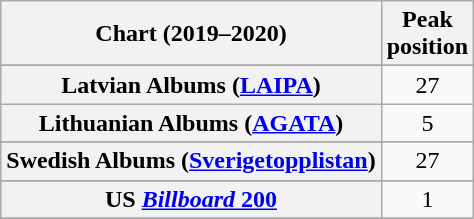<table class="wikitable sortable plainrowheaders" style="text-align:center">
<tr>
<th scope="col">Chart (2019–2020)</th>
<th scope="col">Peak<br>position</th>
</tr>
<tr>
</tr>
<tr>
</tr>
<tr>
</tr>
<tr>
</tr>
<tr>
</tr>
<tr>
</tr>
<tr>
</tr>
<tr>
</tr>
<tr>
</tr>
<tr>
</tr>
<tr>
</tr>
<tr>
<th scope="row">Latvian Albums (<a href='#'>LAIPA</a>)</th>
<td>27</td>
</tr>
<tr>
<th scope="row">Lithuanian Albums (<a href='#'>AGATA</a>)</th>
<td>5</td>
</tr>
<tr>
</tr>
<tr>
<th scope="row">Swedish Albums (<a href='#'>Sverigetopplistan</a>)</th>
<td>27</td>
</tr>
<tr>
</tr>
<tr>
</tr>
<tr>
<th scope="row">US <a href='#'><em>Billboard</em> 200</a></th>
<td>1</td>
</tr>
<tr>
</tr>
</table>
